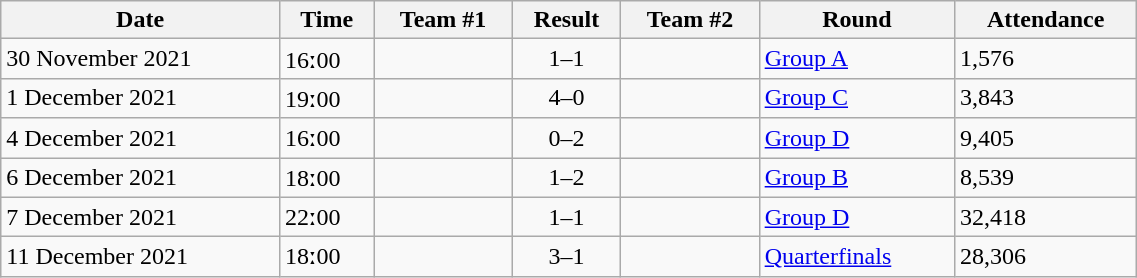<table class="wikitable" style="text-align: left;" width="60%">
<tr>
<th>Date</th>
<th>Time</th>
<th>Team #1</th>
<th>Result</th>
<th>Team #2</th>
<th>Round</th>
<th>Attendance</th>
</tr>
<tr>
<td>30 November 2021</td>
<td>16ː00</td>
<td></td>
<td style="text-align:center;">1–1</td>
<td></td>
<td><a href='#'>Group A</a></td>
<td>1,576</td>
</tr>
<tr>
<td>1 December 2021</td>
<td>19ː00</td>
<td></td>
<td style="text-align:center;">4–0</td>
<td></td>
<td><a href='#'>Group C</a></td>
<td>3,843</td>
</tr>
<tr>
<td>4 December 2021</td>
<td>16ː00</td>
<td></td>
<td style="text-align:center;">0–2</td>
<td></td>
<td><a href='#'>Group D</a></td>
<td>9,405</td>
</tr>
<tr>
<td>6 December 2021</td>
<td>18ː00</td>
<td></td>
<td style="text-align:center;">1–2</td>
<td></td>
<td><a href='#'>Group B</a></td>
<td>8,539</td>
</tr>
<tr>
<td>7 December 2021</td>
<td>22ː00</td>
<td></td>
<td style="text-align:center;">1–1</td>
<td></td>
<td><a href='#'>Group D</a></td>
<td>32,418</td>
</tr>
<tr>
<td>11 December 2021</td>
<td>18ː00</td>
<td></td>
<td style="text-align:center;">3–1</td>
<td></td>
<td><a href='#'>Quarterfinals</a></td>
<td>28,306</td>
</tr>
</table>
